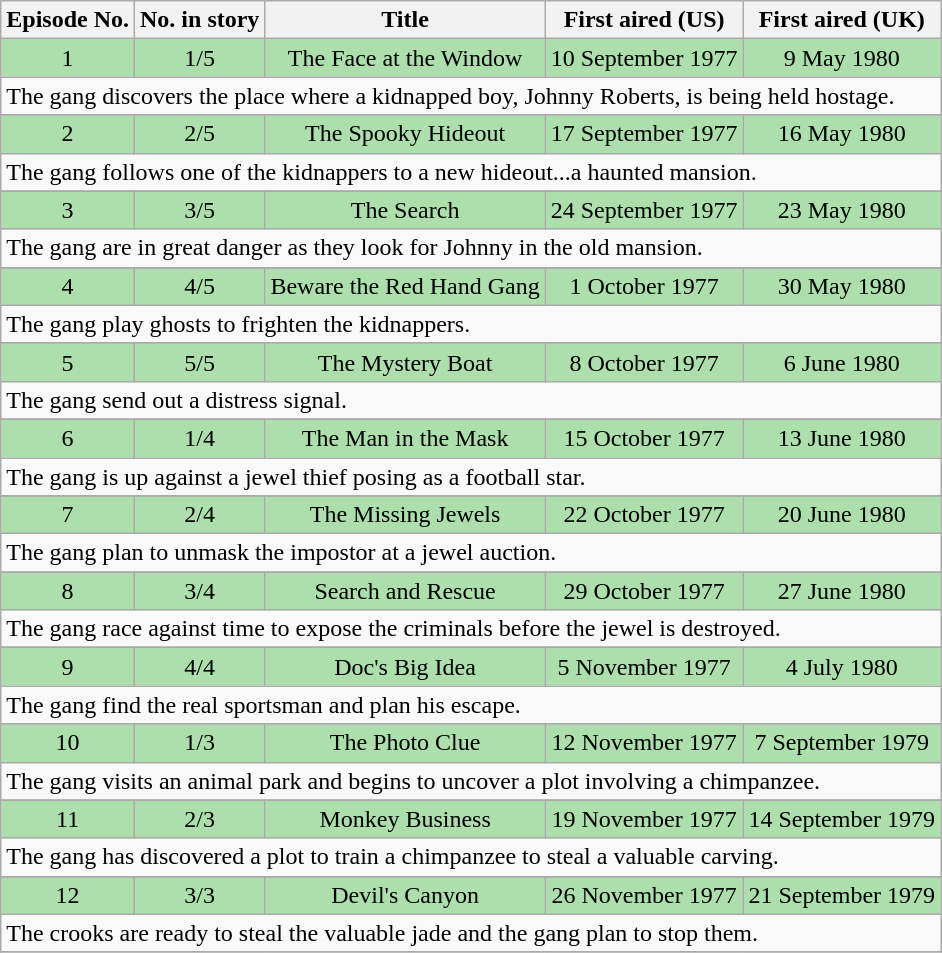<table class="wikitable">
<tr>
<th>Episode No.</th>
<th>No. in story</th>
<th>Title</th>
<th>First aired (US)</th>
<th>First aired (UK)</th>
</tr>
<tr style="text-align:center; background:#addfad;">
<td>1</td>
<td>1/5</td>
<td>The Face at the Window</td>
<td>10 September 1977</td>
<td>9 May 1980</td>
</tr>
<tr>
<td colspan="5">The gang discovers the place where a kidnapped boy, Johnny Roberts, is being held hostage.</td>
</tr>
<tr>
</tr>
<tr style="text-align:center; background:#addfad;">
<td>2</td>
<td>2/5</td>
<td>The Spooky Hideout</td>
<td>17 September 1977</td>
<td>16 May 1980</td>
</tr>
<tr>
<td colspan="5">The gang follows one of the kidnappers to a new hideout...a haunted mansion.</td>
</tr>
<tr>
</tr>
<tr style="text-align:center; background:#addfad;">
<td>3</td>
<td>3/5</td>
<td>The Search</td>
<td>24 September 1977</td>
<td>23 May 1980</td>
</tr>
<tr>
<td colspan="5">The gang are in great danger as they look for Johnny in the old mansion.</td>
</tr>
<tr>
</tr>
<tr style="text-align:center; background:#addfad;">
<td>4</td>
<td>4/5</td>
<td>Beware the Red Hand Gang</td>
<td>1 October 1977</td>
<td>30 May 1980</td>
</tr>
<tr>
<td colspan="5">The gang play ghosts to frighten the kidnappers.</td>
</tr>
<tr>
</tr>
<tr style="text-align:center; background:#addfad;">
<td>5</td>
<td>5/5</td>
<td>The Mystery Boat</td>
<td>8 October 1977</td>
<td>6 June 1980</td>
</tr>
<tr>
<td colspan="5">The gang send out a distress signal.</td>
</tr>
<tr>
</tr>
<tr style="text-align:center; background:#addfad;">
<td>6</td>
<td>1/4</td>
<td>The Man in the Mask</td>
<td>15 October 1977</td>
<td>13 June 1980</td>
</tr>
<tr>
<td colspan="5">The gang is up against a jewel thief posing as a football star.</td>
</tr>
<tr>
</tr>
<tr style="text-align:center; background:#addfad;">
<td>7</td>
<td>2/4</td>
<td>The Missing Jewels</td>
<td>22 October 1977</td>
<td>20 June 1980</td>
</tr>
<tr>
<td colspan="5">The gang plan to unmask the impostor at a jewel auction.</td>
</tr>
<tr>
</tr>
<tr style="text-align:center; background:#addfad;">
<td>8</td>
<td>3/4</td>
<td>Search and Rescue</td>
<td>29 October 1977</td>
<td>27 June 1980</td>
</tr>
<tr>
<td colspan="5">The gang race against time to expose the criminals before the jewel is destroyed.</td>
</tr>
<tr>
</tr>
<tr style="text-align:center; background:#addfad;">
<td>9</td>
<td>4/4</td>
<td>Doc's Big Idea</td>
<td>5 November 1977</td>
<td>4 July 1980</td>
</tr>
<tr>
<td colspan="5">The gang find the real sportsman and plan his escape.</td>
</tr>
<tr>
</tr>
<tr style="text-align:center; background:#addfad;">
<td>10</td>
<td>1/3</td>
<td>The Photo Clue</td>
<td>12 November 1977</td>
<td>7 September 1979</td>
</tr>
<tr>
<td colspan="5">The gang visits an animal park and begins to uncover a plot involving a chimpanzee.</td>
</tr>
<tr>
</tr>
<tr style="text-align:center; background:#addfad;">
<td>11</td>
<td>2/3</td>
<td>Monkey Business</td>
<td>19 November 1977</td>
<td>14 September 1979</td>
</tr>
<tr>
<td colspan="5">The gang has discovered a plot to train a chimpanzee to steal a valuable carving.</td>
</tr>
<tr>
</tr>
<tr style="text-align:center; background:#addfad;">
<td>12</td>
<td>3/3</td>
<td>Devil's Canyon</td>
<td>26 November 1977</td>
<td>21 September 1979</td>
</tr>
<tr>
<td colspan="5">The crooks are ready to steal the valuable jade and the gang plan to stop them.</td>
</tr>
<tr>
</tr>
</table>
